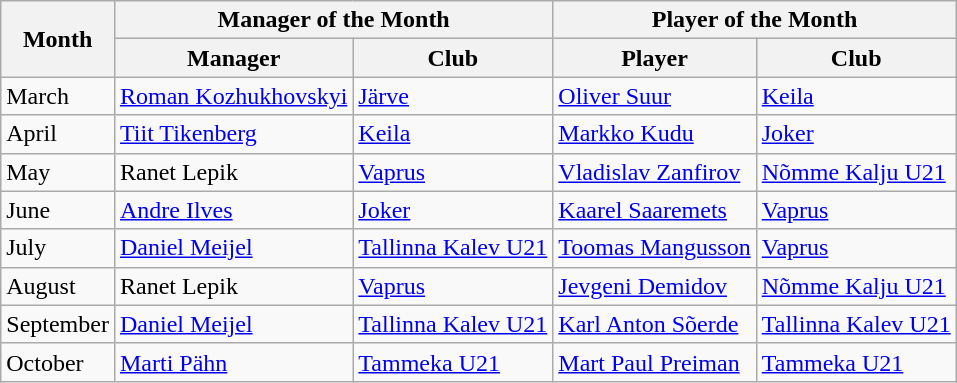<table class="wikitable">
<tr>
<th rowspan="2">Month</th>
<th colspan="2">Manager of the Month</th>
<th colspan="2">Player of the Month</th>
</tr>
<tr>
<th>Manager</th>
<th>Club</th>
<th>Player</th>
<th>Club</th>
</tr>
<tr>
<td>March</td>
<td> <a href='#'>Roman Kozhukhovskyi</a></td>
<td><a href='#'>Järve</a></td>
<td> <a href='#'>Oliver Suur</a></td>
<td><a href='#'>Keila</a></td>
</tr>
<tr>
<td>April</td>
<td> <a href='#'>Tiit Tikenberg</a></td>
<td><a href='#'>Keila</a></td>
<td> <a href='#'>Markko Kudu</a></td>
<td><a href='#'>Joker</a></td>
</tr>
<tr>
<td>May</td>
<td> Ranet Lepik</td>
<td><a href='#'>Vaprus</a></td>
<td> <a href='#'>Vladislav Zanfirov</a></td>
<td><a href='#'>Nõmme Kalju U21</a></td>
</tr>
<tr>
<td>June</td>
<td> <a href='#'>Andre Ilves</a></td>
<td><a href='#'>Joker</a></td>
<td> <a href='#'>Kaarel Saaremets</a></td>
<td><a href='#'>Vaprus</a></td>
</tr>
<tr>
<td>July</td>
<td> <a href='#'>Daniel Meijel</a></td>
<td><a href='#'>Tallinna Kalev U21</a></td>
<td> <a href='#'>Toomas Mangusson</a></td>
<td><a href='#'>Vaprus</a></td>
</tr>
<tr>
<td>August</td>
<td> Ranet Lepik</td>
<td><a href='#'>Vaprus</a></td>
<td> <a href='#'>Jevgeni Demidov</a></td>
<td><a href='#'>Nõmme Kalju U21</a></td>
</tr>
<tr>
<td>September</td>
<td> <a href='#'>Daniel Meijel</a></td>
<td><a href='#'>Tallinna Kalev U21</a></td>
<td> <a href='#'>Karl Anton Sõerde</a></td>
<td><a href='#'>Tallinna Kalev U21</a></td>
</tr>
<tr>
<td>October</td>
<td> <a href='#'>Marti Pähn</a></td>
<td><a href='#'>Tammeka U21</a></td>
<td> <a href='#'>Mart Paul Preiman</a></td>
<td><a href='#'>Tammeka U21</a></td>
</tr>
</table>
